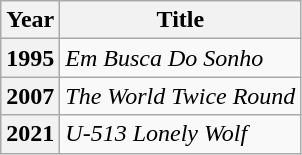<table class="wikitable">
<tr>
<th>Year</th>
<th>Title</th>
</tr>
<tr>
<th>1995</th>
<td><em>Em Busca Do Sonho</em></td>
</tr>
<tr>
<th>2007</th>
<td><em>The World Twice Round</em></td>
</tr>
<tr>
<th>2021</th>
<td><em>U-513 Lonely Wolf</em></td>
</tr>
</table>
